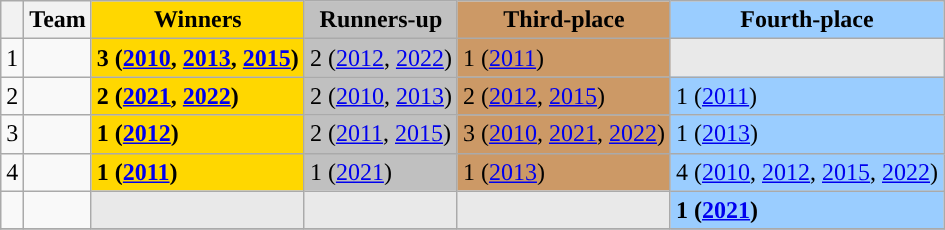<table class="wikitable sortable">
<tr>
<th></th>
<th>Team</th>
<th style="background:gold;">Winners</th>
<th style="background:silver;">Runners-up</th>
<th style="background:#c96;">Third-place</th>
<th style="background:#9acdff;">Fourth-place</th>
</tr>
<tr>
<td>1</td>
<td><strong></strong></td>
<td style="background:gold;"><strong>3 (<a href='#'>2010</a>, <a href='#'>2013</a>, <a href='#'>2015</a>)</strong></td>
<td style="background:silver;">2 (<a href='#'>2012</a>, <a href='#'>2022</a>)</td>
<td style="background:#c96;">1 (<a href='#'>2011</a>)</td>
<td style="background:#e9e9e9;"></td>
</tr>
<tr>
<td>2</td>
<td><strong></strong></td>
<td style="background:gold;"><strong>2 (<a href='#'>2021</a>, <a href='#'>2022</a>)</strong></td>
<td style="background:silver;">2 (<a href='#'>2010</a>, <a href='#'>2013</a>)</td>
<td style="background:#c96;">2 (<a href='#'>2012</a>, <a href='#'>2015</a>)</td>
<td style="background:#9acdff;">1 (<a href='#'>2011</a>)</td>
</tr>
<tr>
<td>3</td>
<td><strong></strong></td>
<td style="background:gold;"><strong>1 (<a href='#'>2012</a>)</strong></td>
<td style="background:silver;">2 (<a href='#'>2011</a>, <a href='#'>2015</a>)</td>
<td style="background:#c96;">3 (<a href='#'>2010</a>, <a href='#'>2021</a>, <a href='#'>2022</a>)</td>
<td style="background:#9acdff;">1 (<a href='#'>2013</a>)</td>
</tr>
<tr>
<td>4</td>
<td><strong></strong></td>
<td style="background:gold;"><strong>1 (<a href='#'>2011</a>)</strong></td>
<td style="background:silver;">1 (<a href='#'>2021</a>)</td>
<td style="background:#c96;">1 (<a href='#'>2013</a>)</td>
<td style="background:#9acdff;">4 (<a href='#'>2010</a>, <a href='#'>2012</a>, <a href='#'>2015</a>, <a href='#'>2022</a>)</td>
</tr>
<tr>
<td></td>
<td></td>
<td style="background:#e9e9e9;"></td>
<td style="background:#e9e9e9;"></td>
<td style="background:#e9e9e9;"></td>
<td style="background:#9acdff;"><strong>1 (<a href='#'>2021</a>)</strong></td>
</tr>
<tr>
</tr>
</table>
